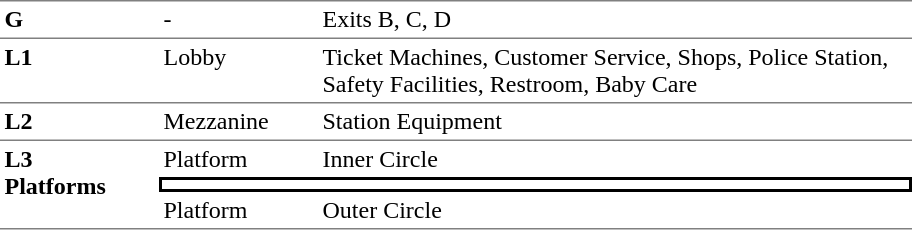<table table border=0 cellspacing=0 cellpadding=3>
<tr>
<td style="border-top:solid 1px gray;" width=50 valign=top><strong>G</strong></td>
<td style="border-top:solid 1px gray;" width=100 valign=top>-</td>
<td style="border-top:solid 1px gray;" width=390 valign=top>Exits B, C, D</td>
</tr>
<tr>
<td style="border-bottom:solid 1px gray; border-top:solid 1px gray;" valign=top width=100><strong>L1</strong></td>
<td style="border-bottom:solid 1px gray; border-top:solid 1px gray;" valign=top width=100>Lobby</td>
<td style="border-bottom:solid 1px gray; border-top:solid 1px gray;" valign=top width=390>Ticket Machines, Customer Service, Shops, Police Station, Safety Facilities, Restroom, Baby Care</td>
</tr>
<tr>
<td style="border-bottom:solid 1px gray;" valign=top><strong>L2</strong></td>
<td style="border-bottom:solid 1px gray;" valign=top>Mezzanine</td>
<td style="border-bottom:solid 1px gray;" valign=top>Station Equipment</td>
</tr>
<tr>
<td style="border-bottom:solid 1px gray;" rowspan=3 valign=top><strong>L3<br>Platforms</strong></td>
<td>Platform </td>
<td>  Inner Circle </td>
</tr>
<tr>
<td style="border-right:solid 2px black;border-left:solid 2px black;border-top:solid 2px black;border-bottom:solid 2px black;text-align:center;" colspan=2></td>
</tr>
<tr>
<td style="border-bottom:solid 1px gray;">Platform </td>
<td style="border-bottom:solid 1px gray;"> Outer Circle  </td>
</tr>
<tr>
</tr>
</table>
